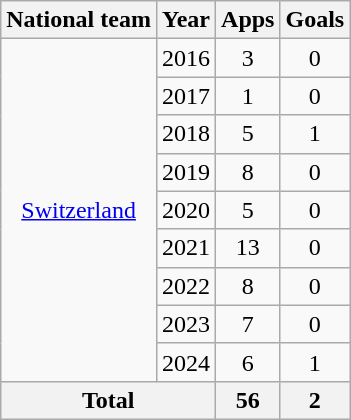<table class="wikitable" style="text-align:center">
<tr>
<th>National team</th>
<th>Year</th>
<th>Apps</th>
<th>Goals</th>
</tr>
<tr>
<td rowspan="9"><a href='#'>Switzerland</a></td>
<td>2016</td>
<td>3</td>
<td>0</td>
</tr>
<tr>
<td>2017</td>
<td>1</td>
<td>0</td>
</tr>
<tr>
<td>2018</td>
<td>5</td>
<td>1</td>
</tr>
<tr>
<td>2019</td>
<td>8</td>
<td>0</td>
</tr>
<tr>
<td>2020</td>
<td>5</td>
<td>0</td>
</tr>
<tr>
<td>2021</td>
<td>13</td>
<td>0</td>
</tr>
<tr>
<td>2022</td>
<td>8</td>
<td>0</td>
</tr>
<tr>
<td>2023</td>
<td>7</td>
<td>0</td>
</tr>
<tr>
<td>2024</td>
<td>6</td>
<td>1</td>
</tr>
<tr>
<th colspan="2">Total</th>
<th>56</th>
<th>2</th>
</tr>
</table>
